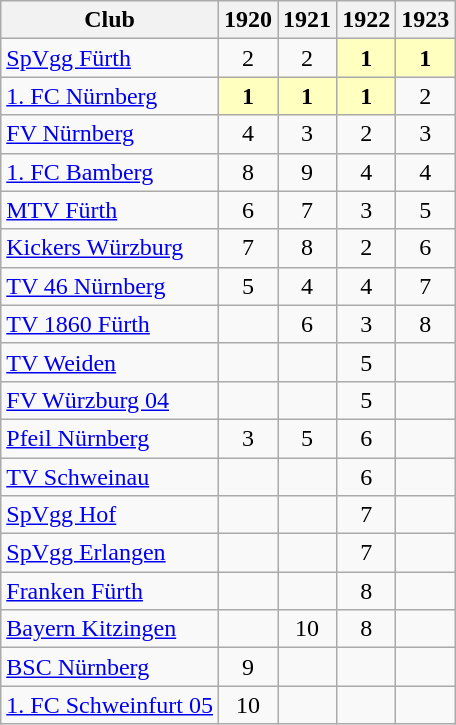<table class="wikitable">
<tr>
<th>Club</th>
<th>1920</th>
<th>1921</th>
<th>1922</th>
<th>1923</th>
</tr>
<tr align="center">
<td align="left"><a href='#'>SpVgg Fürth</a></td>
<td>2</td>
<td>2</td>
<td style="background:#ffffbf"><strong>1</strong></td>
<td style="background:#ffffbf"><strong>1</strong></td>
</tr>
<tr align="center">
<td align="left"><a href='#'>1. FC Nürnberg</a></td>
<td style="background:#ffffbf"><strong>1</strong></td>
<td style="background:#ffffbf"><strong>1</strong></td>
<td style="background:#ffffbf"><strong>1</strong></td>
<td>2</td>
</tr>
<tr align="center">
<td align="left"><a href='#'>FV Nürnberg</a></td>
<td>4</td>
<td>3</td>
<td>2</td>
<td>3</td>
</tr>
<tr align="center">
<td align="left"><a href='#'>1. FC Bamberg</a></td>
<td>8</td>
<td>9</td>
<td>4</td>
<td>4</td>
</tr>
<tr align="center">
<td align="left"><a href='#'>MTV Fürth</a></td>
<td>6</td>
<td>7</td>
<td>3</td>
<td>5</td>
</tr>
<tr align="center">
<td align="left"><a href='#'>Kickers Würzburg</a></td>
<td>7</td>
<td>8</td>
<td>2</td>
<td>6</td>
</tr>
<tr align="center">
<td align="left"><a href='#'>TV 46 Nürnberg</a></td>
<td>5</td>
<td>4</td>
<td>4</td>
<td>7</td>
</tr>
<tr align="center">
<td align="left"><a href='#'>TV 1860 Fürth</a></td>
<td></td>
<td>6</td>
<td>3</td>
<td>8</td>
</tr>
<tr align="center">
<td align="left"><a href='#'>TV Weiden</a></td>
<td></td>
<td></td>
<td>5</td>
<td></td>
</tr>
<tr align="center">
<td align="left"><a href='#'>FV Würzburg 04</a></td>
<td></td>
<td></td>
<td>5</td>
<td></td>
</tr>
<tr align="center">
<td align="left"><a href='#'>Pfeil Nürnberg</a></td>
<td>3</td>
<td>5</td>
<td>6</td>
<td></td>
</tr>
<tr align="center">
<td align="left"><a href='#'>TV Schweinau</a></td>
<td></td>
<td></td>
<td>6</td>
<td></td>
</tr>
<tr align="center">
<td align="left"><a href='#'>SpVgg Hof</a></td>
<td></td>
<td></td>
<td>7</td>
<td></td>
</tr>
<tr align="center">
<td align="left"><a href='#'>SpVgg Erlangen</a></td>
<td></td>
<td></td>
<td>7</td>
<td></td>
</tr>
<tr align="center">
<td align="left"><a href='#'>Franken Fürth</a></td>
<td></td>
<td></td>
<td>8</td>
<td></td>
</tr>
<tr align="center">
<td align="left"><a href='#'>Bayern Kitzingen</a></td>
<td></td>
<td>10</td>
<td>8</td>
<td></td>
</tr>
<tr align="center">
<td align="left"><a href='#'>BSC Nürnberg</a></td>
<td>9</td>
<td></td>
<td></td>
<td></td>
</tr>
<tr align="center">
<td align="left"><a href='#'>1. FC Schweinfurt 05</a></td>
<td>10</td>
<td></td>
<td></td>
<td></td>
</tr>
</table>
